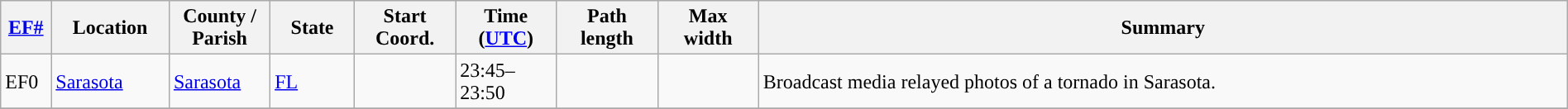<table class="wikitable sortable" style="width:100%;">
<tr>
<th scope="col"  style="width:3%; text-align:center;"><a href='#'>EF#</a></th>
<th scope="col"  style="width:7%; text-align:center;" class="unsortable">Location</th>
<th scope="col"  style="width:6%; text-align:center;" class="unsortable">County / Parish</th>
<th scope="col"  style="width:5%; text-align:center;">State</th>
<th scope="col"  style="width:6%; text-align:center;">Start Coord.</th>
<th scope="col"  style="width:6%; text-align:center;">Time (<a href='#'>UTC</a>)</th>
<th scope="col"  style="width:6%; text-align:center;">Path length</th>
<th scope="col"  style="width:6%; text-align:center;">Max width</th>
<th scope="col" class="unsortable" style="width:48%; text-align:center;">Summary</th>
</tr>
<tr>
<td>EF0</td>
<td><a href='#'>Sarasota</a></td>
<td><a href='#'>Sarasota</a></td>
<td><a href='#'>FL</a></td>
<td></td>
<td>23:45–23:50</td>
<td></td>
<td></td>
<td>Broadcast media relayed photos of a tornado in Sarasota.</td>
</tr>
<tr>
</tr>
</table>
